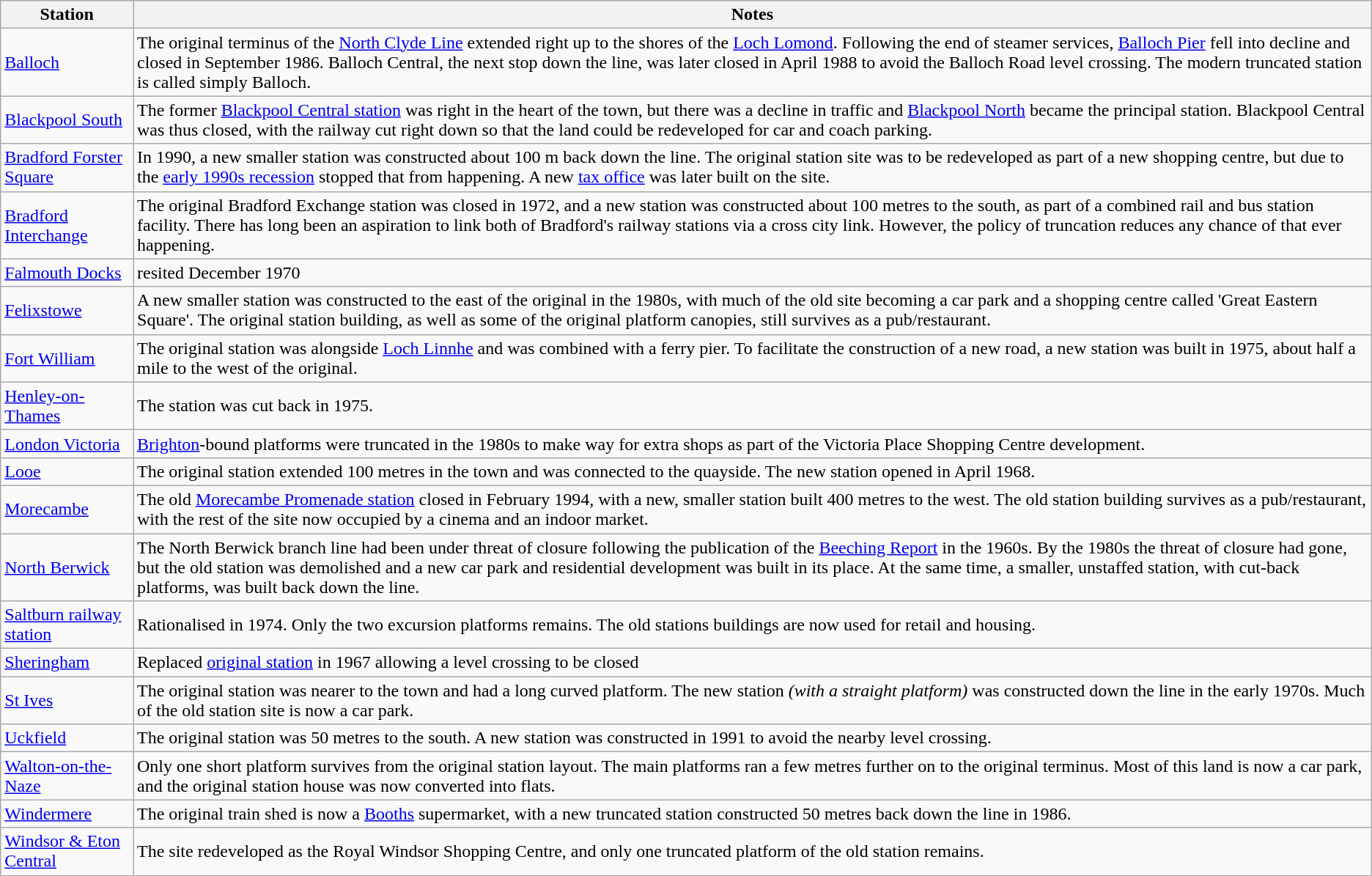<table class="wikitable sortable">
<tr>
<th>Station</th>
<th>Notes</th>
</tr>
<tr>
<td><a href='#'>Balloch</a></td>
<td>The original terminus of the <a href='#'>North Clyde Line</a> extended right up to the shores of the <a href='#'>Loch Lomond</a>. Following the end of steamer services, <a href='#'>Balloch Pier</a> fell into decline and closed in September 1986. Balloch Central, the next stop down the line, was later closed in April 1988 to avoid the Balloch Road level crossing. The modern truncated station is called simply Balloch.</td>
</tr>
<tr>
<td><a href='#'>Blackpool South</a></td>
<td>The former <a href='#'>Blackpool Central station</a> was right in the heart of the town, but there was a decline in traffic and <a href='#'>Blackpool North</a> became the principal station. Blackpool Central was thus closed, with the railway cut right down so that the land could be redeveloped for car and coach parking.</td>
</tr>
<tr>
<td><a href='#'>Bradford Forster Square</a></td>
<td>In 1990, a new smaller station was constructed about 100 m back down the line. The original station site was to be redeveloped as part of a new shopping centre, but due to the <a href='#'>early 1990s recession</a> stopped that from happening. A new <a href='#'>tax office</a> was later built on the site.</td>
</tr>
<tr>
<td><a href='#'>Bradford Interchange</a></td>
<td>The original Bradford Exchange station was closed in 1972, and a new station was constructed about 100 metres to the south, as part of a combined rail and bus station facility.  There has long been an aspiration to link both of Bradford's railway stations via a cross city link. However, the policy of truncation reduces any chance of that ever happening.</td>
</tr>
<tr>
<td><a href='#'>Falmouth Docks</a></td>
<td>resited December 1970</td>
</tr>
<tr>
<td><a href='#'>Felixstowe</a></td>
<td>A new smaller station was constructed to the east of the original in the 1980s, with much of the old site becoming a car park and a shopping centre called 'Great Eastern Square'. The original station building, as well as some of the original platform canopies, still survives as a pub/restaurant.</td>
</tr>
<tr>
<td><a href='#'>Fort William</a></td>
<td>The original station was alongside <a href='#'>Loch Linnhe</a> and was combined with a ferry pier. To facilitate the construction of a new road, a new station was built in 1975, about half a mile to the west of the original.</td>
</tr>
<tr>
<td><a href='#'>Henley-on-Thames</a></td>
<td>The station was cut back in 1975.</td>
</tr>
<tr>
<td><a href='#'>London Victoria</a></td>
<td><a href='#'>Brighton</a>-bound platforms were truncated in the 1980s to make way for extra shops as part of the Victoria Place Shopping Centre development.</td>
</tr>
<tr>
<td><a href='#'>Looe</a></td>
<td>The original station extended 100 metres in the town and was connected to the quayside. The new station opened in April 1968.</td>
</tr>
<tr>
<td><a href='#'>Morecambe</a></td>
<td>The old <a href='#'>Morecambe Promenade station</a> closed in February 1994, with a new, smaller station built 400 metres to the west. The old station building survives as a pub/restaurant, with the rest of the site now occupied by a cinema and an indoor market.</td>
</tr>
<tr>
<td><a href='#'>North Berwick</a></td>
<td>The North Berwick branch line had been under threat of closure following the publication of the <a href='#'>Beeching Report</a> in the 1960s. By the 1980s the threat of closure had gone, but the old station was demolished and a new car park and residential development was built in its place. At the same time, a smaller, unstaffed station, with cut-back platforms, was built back down the line.</td>
</tr>
<tr>
<td><a href='#'>Saltburn railway station</a></td>
<td>Rationalised in 1974. Only the two excursion platforms remains. The old stations buildings are now used for retail and housing.</td>
</tr>
<tr>
<td><a href='#'>Sheringham</a></td>
<td>Replaced <a href='#'>original station</a> in 1967 allowing a level crossing to be closed</td>
</tr>
<tr>
<td><a href='#'>St Ives</a></td>
<td>The original station was nearer to the town and had a long curved platform. The new station <em>(with a straight platform)</em> was constructed down the line in the early 1970s. Much of the old station site is now a car park.</td>
</tr>
<tr>
<td><a href='#'>Uckfield</a></td>
<td>The original station was 50 metres to the south. A new station was constructed in 1991 to avoid the nearby level crossing.</td>
</tr>
<tr>
<td><a href='#'>Walton-on-the-Naze</a></td>
<td>Only one short platform survives from the original station layout. The main platforms ran a few metres further on to the original terminus. Most of this land is now a car park, and the original station house was now converted into flats.</td>
</tr>
<tr>
<td><a href='#'>Windermere</a></td>
<td>The original train shed is now a <a href='#'>Booths</a> supermarket, with a new truncated station constructed 50 metres back down the line in 1986.</td>
</tr>
<tr>
<td><a href='#'>Windsor & Eton Central</a></td>
<td>The site redeveloped as the Royal Windsor Shopping Centre, and only one truncated platform of the old station remains.</td>
</tr>
</table>
